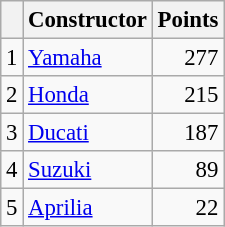<table class="wikitable" style="font-size: 95%;">
<tr>
<th></th>
<th>Constructor</th>
<th>Points</th>
</tr>
<tr>
<td align=center>1</td>
<td> <a href='#'>Yamaha</a></td>
<td align=right>277</td>
</tr>
<tr>
<td align=center>2</td>
<td> <a href='#'>Honda</a></td>
<td align=right>215</td>
</tr>
<tr>
<td align=center>3</td>
<td> <a href='#'>Ducati</a></td>
<td align=right>187</td>
</tr>
<tr>
<td align=center>4</td>
<td> <a href='#'>Suzuki</a></td>
<td align=right>89</td>
</tr>
<tr>
<td align=center>5</td>
<td> <a href='#'>Aprilia</a></td>
<td align=right>22</td>
</tr>
</table>
